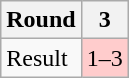<table class="wikitable">
<tr>
<th>Round</th>
<th>3</th>
</tr>
<tr>
<td>Result</td>
<td bgcolor="#FFCCCC">1–3</td>
</tr>
</table>
